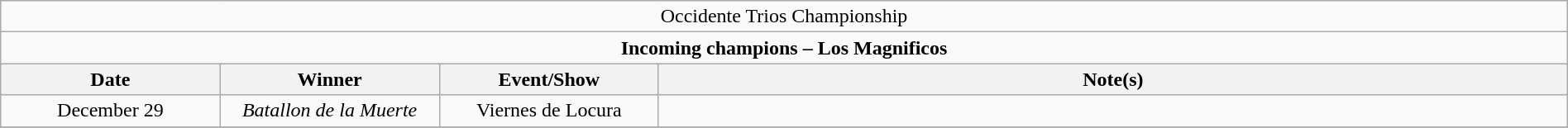<table class="wikitable" style="text-align:center; width:100%;">
<tr>
<td colspan="5" style="text-align: center;">Occidente Trios Championship</td>
</tr>
<tr>
<td colspan="5" style="text-align: center;"><strong>Incoming champions – Los Magnificos </strong></td>
</tr>
<tr>
<th width=14%>Date</th>
<th width=14%>Winner</th>
<th width=14%>Event/Show</th>
<th width=58%>Note(s)</th>
</tr>
<tr>
<td>December 29</td>
<td><em>Batallon de la Muerte</em><br></td>
<td>Viernes de Locura</td>
<td></td>
</tr>
<tr>
</tr>
</table>
